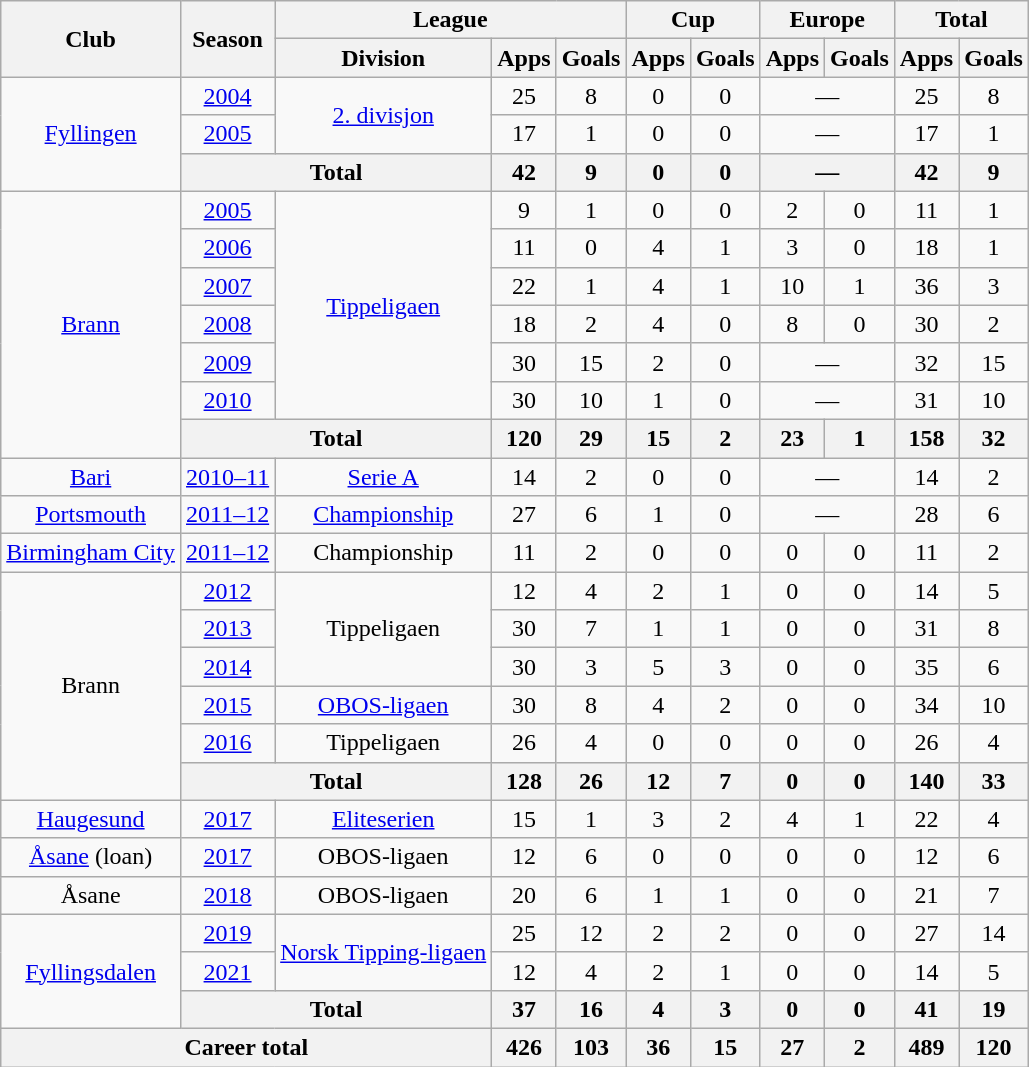<table class="wikitable" style="text-align:center">
<tr>
<th rowspan="2">Club</th>
<th rowspan="2">Season</th>
<th colspan="3">League</th>
<th colspan="2">Cup</th>
<th colspan="2">Europe</th>
<th colspan="2">Total</th>
</tr>
<tr>
<th>Division</th>
<th>Apps</th>
<th>Goals</th>
<th>Apps</th>
<th>Goals</th>
<th>Apps</th>
<th>Goals</th>
<th>Apps</th>
<th>Goals</th>
</tr>
<tr>
<td rowspan="3"><a href='#'>Fyllingen</a></td>
<td><a href='#'>2004</a></td>
<td rowspan="2"><a href='#'>2. divisjon</a></td>
<td>25</td>
<td>8</td>
<td>0</td>
<td>0</td>
<td colspan="2">—</td>
<td>25</td>
<td>8</td>
</tr>
<tr>
<td><a href='#'>2005</a></td>
<td>17</td>
<td>1</td>
<td>0</td>
<td>0</td>
<td colspan="2">—</td>
<td>17</td>
<td>1</td>
</tr>
<tr>
<th colspan="2">Total</th>
<th>42</th>
<th>9</th>
<th>0</th>
<th>0</th>
<th colspan="2">—</th>
<th>42</th>
<th>9</th>
</tr>
<tr>
<td rowspan="7"><a href='#'>Brann</a></td>
<td><a href='#'>2005</a></td>
<td rowspan="6"><a href='#'>Tippeligaen</a></td>
<td>9</td>
<td>1</td>
<td>0</td>
<td>0</td>
<td>2</td>
<td>0</td>
<td>11</td>
<td>1</td>
</tr>
<tr>
<td><a href='#'>2006</a></td>
<td>11</td>
<td>0</td>
<td>4</td>
<td>1</td>
<td>3</td>
<td>0</td>
<td>18</td>
<td>1</td>
</tr>
<tr>
<td><a href='#'>2007</a></td>
<td>22</td>
<td>1</td>
<td>4</td>
<td>1</td>
<td>10</td>
<td>1</td>
<td>36</td>
<td>3</td>
</tr>
<tr>
<td><a href='#'>2008</a></td>
<td>18</td>
<td>2</td>
<td>4</td>
<td>0</td>
<td>8</td>
<td>0</td>
<td>30</td>
<td>2</td>
</tr>
<tr>
<td><a href='#'>2009</a></td>
<td>30</td>
<td>15</td>
<td>2</td>
<td>0</td>
<td colspan="2">—</td>
<td>32</td>
<td>15</td>
</tr>
<tr>
<td><a href='#'>2010</a></td>
<td>30</td>
<td>10</td>
<td>1</td>
<td>0</td>
<td colspan="2">—</td>
<td>31</td>
<td>10</td>
</tr>
<tr>
<th colspan="2">Total</th>
<th>120</th>
<th>29</th>
<th>15</th>
<th>2</th>
<th>23</th>
<th>1</th>
<th>158</th>
<th>32</th>
</tr>
<tr>
<td><a href='#'>Bari</a></td>
<td><a href='#'>2010–11</a></td>
<td><a href='#'>Serie A</a></td>
<td>14</td>
<td>2</td>
<td>0</td>
<td>0</td>
<td colspan="2">—</td>
<td>14</td>
<td>2</td>
</tr>
<tr>
<td><a href='#'>Portsmouth</a></td>
<td><a href='#'>2011–12</a></td>
<td><a href='#'>Championship</a></td>
<td>27</td>
<td>6</td>
<td>1</td>
<td>0</td>
<td colspan="2">—</td>
<td>28</td>
<td>6</td>
</tr>
<tr>
<td><a href='#'>Birmingham City</a></td>
<td><a href='#'>2011–12</a></td>
<td Football League Championship>Championship</td>
<td>11</td>
<td>2</td>
<td>0</td>
<td>0</td>
<td>0</td>
<td>0</td>
<td>11</td>
<td>2</td>
</tr>
<tr>
<td rowspan="6">Brann</td>
<td><a href='#'>2012</a></td>
<td rowspan="3">Tippeligaen</td>
<td>12</td>
<td>4</td>
<td>2</td>
<td>1</td>
<td>0</td>
<td>0</td>
<td>14</td>
<td>5</td>
</tr>
<tr>
<td><a href='#'>2013</a></td>
<td>30</td>
<td>7</td>
<td>1</td>
<td>1</td>
<td>0</td>
<td>0</td>
<td>31</td>
<td>8</td>
</tr>
<tr>
<td><a href='#'>2014</a></td>
<td>30</td>
<td>3</td>
<td>5</td>
<td>3</td>
<td>0</td>
<td>0</td>
<td>35</td>
<td>6</td>
</tr>
<tr>
<td><a href='#'>2015</a></td>
<td><a href='#'>OBOS-ligaen</a></td>
<td>30</td>
<td>8</td>
<td>4</td>
<td>2</td>
<td>0</td>
<td>0</td>
<td>34</td>
<td>10</td>
</tr>
<tr>
<td><a href='#'>2016</a></td>
<td>Tippeligaen</td>
<td>26</td>
<td>4</td>
<td>0</td>
<td>0</td>
<td>0</td>
<td>0</td>
<td>26</td>
<td>4</td>
</tr>
<tr>
<th colspan="2">Total</th>
<th>128</th>
<th>26</th>
<th>12</th>
<th>7</th>
<th>0</th>
<th>0</th>
<th>140</th>
<th>33</th>
</tr>
<tr>
<td><a href='#'>Haugesund</a></td>
<td><a href='#'>2017</a></td>
<td><a href='#'>Eliteserien</a></td>
<td>15</td>
<td>1</td>
<td>3</td>
<td>2</td>
<td>4</td>
<td>1</td>
<td>22</td>
<td>4</td>
</tr>
<tr>
<td><a href='#'>Åsane</a> (loan)</td>
<td><a href='#'>2017</a></td>
<td>OBOS-ligaen</td>
<td>12</td>
<td>6</td>
<td>0</td>
<td>0</td>
<td>0</td>
<td>0</td>
<td>12</td>
<td>6</td>
</tr>
<tr>
<td>Åsane</td>
<td><a href='#'>2018</a></td>
<td>OBOS-ligaen</td>
<td>20</td>
<td>6</td>
<td>1</td>
<td>1</td>
<td>0</td>
<td>0</td>
<td>21</td>
<td>7</td>
</tr>
<tr>
<td rowspan="3"><a href='#'>Fyllingsdalen</a></td>
<td><a href='#'>2019</a></td>
<td rowspan="2"><a href='#'>Norsk Tipping-ligaen</a></td>
<td>25</td>
<td>12</td>
<td>2</td>
<td>2</td>
<td>0</td>
<td>0</td>
<td>27</td>
<td>14</td>
</tr>
<tr>
<td><a href='#'>2021</a></td>
<td>12</td>
<td>4</td>
<td>2</td>
<td>1</td>
<td>0</td>
<td>0</td>
<td>14</td>
<td>5</td>
</tr>
<tr>
<th colspan="2">Total</th>
<th>37</th>
<th>16</th>
<th>4</th>
<th>3</th>
<th>0</th>
<th>0</th>
<th>41</th>
<th>19</th>
</tr>
<tr>
<th colspan="3">Career total</th>
<th>426</th>
<th>103</th>
<th>36</th>
<th>15</th>
<th>27</th>
<th>2</th>
<th>489</th>
<th>120</th>
</tr>
</table>
